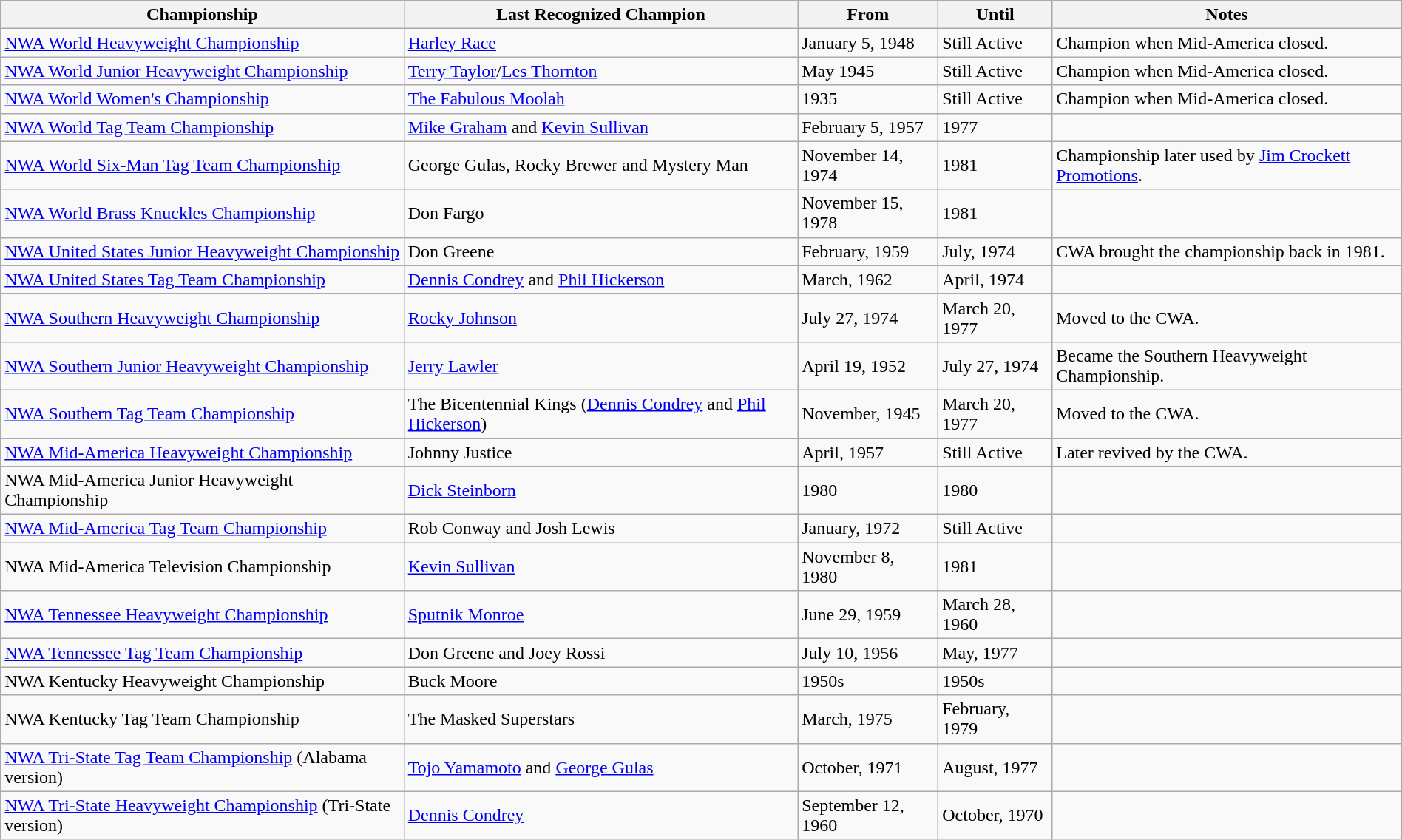<table class="wikitable" width=100%>
<tr>
<th>Championship</th>
<th>Last Recognized Champion</th>
<th>From</th>
<th>Until</th>
<th>Notes</th>
</tr>
<tr>
<td><a href='#'>NWA World Heavyweight Championship</a></td>
<td><a href='#'>Harley Race</a></td>
<td>January 5, 1948</td>
<td>Still Active</td>
<td>Champion when Mid-America closed.</td>
</tr>
<tr>
<td><a href='#'>NWA World Junior Heavyweight Championship</a></td>
<td><a href='#'>Terry Taylor</a>/<a href='#'>Les Thornton</a></td>
<td>May 1945</td>
<td>Still Active</td>
<td>Champion when Mid-America closed.</td>
</tr>
<tr>
<td><a href='#'>NWA World Women's Championship</a></td>
<td><a href='#'>The Fabulous Moolah</a></td>
<td>1935</td>
<td>Still Active</td>
<td>Champion when Mid-America closed.</td>
</tr>
<tr>
<td><a href='#'>NWA World Tag Team Championship</a></td>
<td><a href='#'>Mike Graham</a> and <a href='#'>Kevin Sullivan</a></td>
<td>February 5, 1957</td>
<td>1977</td>
<td></td>
</tr>
<tr>
<td><a href='#'>NWA World Six-Man Tag Team Championship</a></td>
<td>George Gulas, Rocky Brewer and Mystery Man</td>
<td>November 14, 1974</td>
<td>1981</td>
<td>Championship later used by <a href='#'>Jim Crockett Promotions</a>.</td>
</tr>
<tr>
<td><a href='#'>NWA World Brass Knuckles Championship</a></td>
<td>Don Fargo</td>
<td>November 15, 1978</td>
<td>1981</td>
<td></td>
</tr>
<tr>
<td><a href='#'>NWA United States Junior Heavyweight Championship</a></td>
<td>Don Greene</td>
<td>February, 1959</td>
<td>July, 1974</td>
<td>CWA brought the championship back in 1981.</td>
</tr>
<tr>
<td><a href='#'>NWA United States Tag Team Championship</a></td>
<td><a href='#'>Dennis Condrey</a> and <a href='#'>Phil Hickerson</a></td>
<td>March, 1962</td>
<td>April, 1974</td>
<td></td>
</tr>
<tr>
<td><a href='#'>NWA Southern Heavyweight Championship</a></td>
<td><a href='#'>Rocky Johnson</a></td>
<td>July 27, 1974</td>
<td>March 20, 1977</td>
<td>Moved to the CWA.</td>
</tr>
<tr>
<td><a href='#'>NWA Southern Junior Heavyweight Championship</a></td>
<td><a href='#'>Jerry Lawler</a></td>
<td>April 19, 1952</td>
<td>July 27, 1974</td>
<td>Became the Southern Heavyweight Championship.</td>
</tr>
<tr>
<td><a href='#'>NWA Southern Tag Team Championship</a></td>
<td>The Bicentennial Kings (<a href='#'>Dennis Condrey</a> and <a href='#'>Phil Hickerson</a>)</td>
<td>November, 1945</td>
<td>March 20, 1977</td>
<td>Moved to the CWA.</td>
</tr>
<tr>
<td><a href='#'>NWA Mid-America Heavyweight Championship</a></td>
<td>Johnny Justice</td>
<td>April, 1957</td>
<td>Still Active</td>
<td>Later revived by the CWA.</td>
</tr>
<tr>
<td>NWA Mid-America Junior Heavyweight Championship</td>
<td><a href='#'>Dick Steinborn</a></td>
<td>1980</td>
<td>1980</td>
<td></td>
</tr>
<tr>
<td><a href='#'>NWA Mid-America Tag Team Championship</a></td>
<td>Rob Conway and Josh Lewis</td>
<td>January, 1972</td>
<td>Still Active</td>
<td></td>
</tr>
<tr>
<td>NWA Mid-America Television Championship</td>
<td><a href='#'>Kevin Sullivan</a></td>
<td>November 8, 1980</td>
<td>1981</td>
<td></td>
</tr>
<tr>
<td><a href='#'>NWA Tennessee Heavyweight Championship</a></td>
<td><a href='#'>Sputnik Monroe</a></td>
<td>June 29, 1959</td>
<td>March 28, 1960</td>
<td></td>
</tr>
<tr>
<td><a href='#'>NWA Tennessee Tag Team Championship</a></td>
<td>Don Greene and Joey Rossi</td>
<td>July 10, 1956</td>
<td>May, 1977</td>
<td></td>
</tr>
<tr>
<td>NWA Kentucky Heavyweight Championship</td>
<td>Buck Moore</td>
<td>1950s</td>
<td>1950s</td>
<td></td>
</tr>
<tr>
<td>NWA Kentucky Tag Team Championship</td>
<td>The Masked Superstars</td>
<td>March, 1975</td>
<td>February, 1979</td>
<td></td>
</tr>
<tr>
<td><a href='#'>NWA Tri-State Tag Team Championship</a> (Alabama version)</td>
<td><a href='#'>Tojo Yamamoto</a> and <a href='#'>George Gulas</a></td>
<td>October, 1971</td>
<td>August, 1977</td>
<td></td>
</tr>
<tr>
<td><a href='#'>NWA Tri-State Heavyweight Championship</a> (Tri-State version)</td>
<td><a href='#'>Dennis Condrey</a></td>
<td>September 12, 1960</td>
<td>October, 1970</td>
<td></td>
</tr>
</table>
